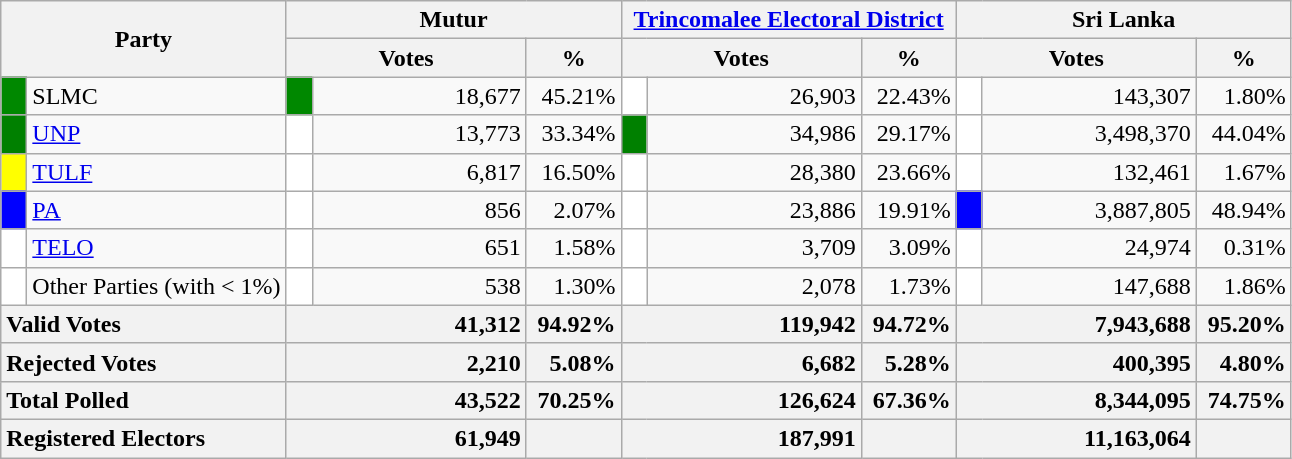<table class="wikitable">
<tr>
<th colspan="2" width="144px"rowspan="2">Party</th>
<th colspan="3" width="216px">Mutur</th>
<th colspan="3" width="216px"><a href='#'>Trincomalee Electoral District</a></th>
<th colspan="3" width="216px">Sri Lanka</th>
</tr>
<tr>
<th colspan="2" width="144px">Votes</th>
<th>%</th>
<th colspan="2" width="144px">Votes</th>
<th>%</th>
<th colspan="2" width="144px">Votes</th>
<th>%</th>
</tr>
<tr>
<td style="background-color:#008800;" width="10px"></td>
<td style="text-align:left;">SLMC</td>
<td style="background-color:#008800;" width="10px"></td>
<td style="text-align:right;">18,677</td>
<td style="text-align:right;">45.21%</td>
<td style="background-color:white;" width="10px"></td>
<td style="text-align:right;">26,903</td>
<td style="text-align:right;">22.43%</td>
<td style="background-color:white;" width="10px"></td>
<td style="text-align:right;">143,307</td>
<td style="text-align:right;">1.80%</td>
</tr>
<tr>
<td style="background-color:green;" width="10px"></td>
<td style="text-align:left;"><a href='#'>UNP</a></td>
<td style="background-color:white;" width="10px"></td>
<td style="text-align:right;">13,773</td>
<td style="text-align:right;">33.34%</td>
<td style="background-color:green;" width="10px"></td>
<td style="text-align:right;">34,986</td>
<td style="text-align:right;">29.17%</td>
<td style="background-color:white;" width="10px"></td>
<td style="text-align:right;">3,498,370</td>
<td style="text-align:right;">44.04%</td>
</tr>
<tr>
<td style="background-color:yellow;" width="10px"></td>
<td style="text-align:left;"><a href='#'>TULF</a></td>
<td style="background-color:white;" width="10px"></td>
<td style="text-align:right;">6,817</td>
<td style="text-align:right;">16.50%</td>
<td style="background-color:white;" width="10px"></td>
<td style="text-align:right;">28,380</td>
<td style="text-align:right;">23.66%</td>
<td style="background-color:white;" width="10px"></td>
<td style="text-align:right;">132,461</td>
<td style="text-align:right;">1.67%</td>
</tr>
<tr>
<td style="background-color:blue;" width="10px"></td>
<td style="text-align:left;"><a href='#'>PA</a></td>
<td style="background-color:white;" width="10px"></td>
<td style="text-align:right;">856</td>
<td style="text-align:right;">2.07%</td>
<td style="background-color:white;" width="10px"></td>
<td style="text-align:right;">23,886</td>
<td style="text-align:right;">19.91%</td>
<td style="background-color:blue;" width="10px"></td>
<td style="text-align:right;">3,887,805</td>
<td style="text-align:right;">48.94%</td>
</tr>
<tr>
<td style="background-color:white;" width="10px"></td>
<td style="text-align:left;"><a href='#'>TELO</a></td>
<td style="background-color:white;" width="10px"></td>
<td style="text-align:right;">651</td>
<td style="text-align:right;">1.58%</td>
<td style="background-color:white;" width="10px"></td>
<td style="text-align:right;">3,709</td>
<td style="text-align:right;">3.09%</td>
<td style="background-color:white;" width="10px"></td>
<td style="text-align:right;">24,974</td>
<td style="text-align:right;">0.31%</td>
</tr>
<tr>
<td style="background-color:white;" width="10px"></td>
<td style="text-align:left;">Other Parties (with < 1%)</td>
<td style="background-color:white;" width="10px"></td>
<td style="text-align:right;">538</td>
<td style="text-align:right;">1.30%</td>
<td style="background-color:white;" width="10px"></td>
<td style="text-align:right;">2,078</td>
<td style="text-align:right;">1.73%</td>
<td style="background-color:white;" width="10px"></td>
<td style="text-align:right;">147,688</td>
<td style="text-align:right;">1.86%</td>
</tr>
<tr>
<th colspan="2" width="144px"style="text-align:left;">Valid Votes</th>
<th style="text-align:right;"colspan="2" width="144px">41,312</th>
<th style="text-align:right;">94.92%</th>
<th style="text-align:right;"colspan="2" width="144px">119,942</th>
<th style="text-align:right;">94.72%</th>
<th style="text-align:right;"colspan="2" width="144px">7,943,688</th>
<th style="text-align:right;">95.20%</th>
</tr>
<tr>
<th colspan="2" width="144px"style="text-align:left;">Rejected Votes</th>
<th style="text-align:right;"colspan="2" width="144px">2,210</th>
<th style="text-align:right;">5.08%</th>
<th style="text-align:right;"colspan="2" width="144px">6,682</th>
<th style="text-align:right;">5.28%</th>
<th style="text-align:right;"colspan="2" width="144px">400,395</th>
<th style="text-align:right;">4.80%</th>
</tr>
<tr>
<th colspan="2" width="144px"style="text-align:left;">Total Polled</th>
<th style="text-align:right;"colspan="2" width="144px">43,522</th>
<th style="text-align:right;">70.25%</th>
<th style="text-align:right;"colspan="2" width="144px">126,624</th>
<th style="text-align:right;">67.36%</th>
<th style="text-align:right;"colspan="2" width="144px">8,344,095</th>
<th style="text-align:right;">74.75%</th>
</tr>
<tr>
<th colspan="2" width="144px"style="text-align:left;">Registered Electors</th>
<th style="text-align:right;"colspan="2" width="144px">61,949</th>
<th></th>
<th style="text-align:right;"colspan="2" width="144px">187,991</th>
<th></th>
<th style="text-align:right;"colspan="2" width="144px">11,163,064</th>
<th></th>
</tr>
</table>
